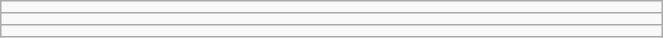<table class="wikitable" style=" text-align:center; font-size:110%;" width="35%">
<tr>
<td></td>
</tr>
<tr>
<td></td>
</tr>
<tr>
<td></td>
</tr>
</table>
